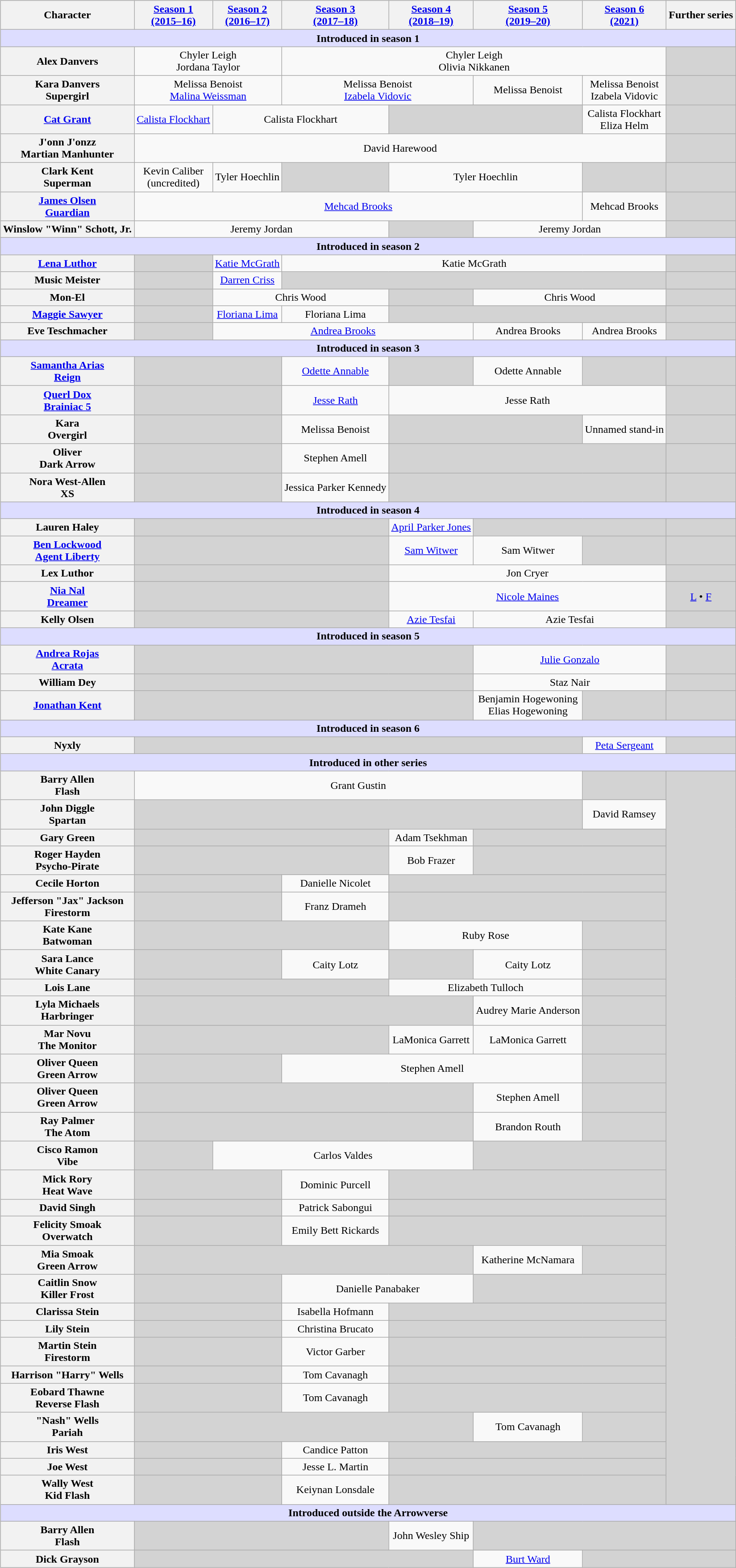<table class="toccolours collapsible" style="width:100%; background:inherit">
<tr>
<td><br><table class="wikitable" style="text-align:center;">
<tr>
<th scope="col">Character</th>
<th scope="col"><a href='#'>Season 1<br>(2015–16)</a></th>
<th scope="col"><a href='#'>Season 2<br>(2016–17)</a></th>
<th scope="col"><a href='#'>Season 3<br>(2017–18)</a></th>
<th scope="col"><a href='#'>Season 4<br>(2018–19)</a></th>
<th scope="col"><a href='#'>Season 5<br>(2019–20)</a></th>
<th scope="col"><a href='#'>Season 6<br>(2021)</a></th>
<th scope="col">Further series</th>
</tr>
<tr>
<th colspan="8" scope="row" style="background-color:#ddf;">Introduced in season 1</th>
</tr>
<tr>
<th scope="row">Alex Danvers</th>
<td colspan="2">Chyler Leigh<br>Jordana Taylor</td>
<td colspan="4">Chyler Leigh<br>Olivia Nikkanen</td>
<td style="background-color:lightgrey;"><a href='#'></a>  <a href='#'></a>  <a href='#'></a></td>
</tr>
<tr>
<th scope="row">Kara Danvers<br>Supergirl</th>
<td colspan="2">Melissa Benoist<br><a href='#'>Malina Weissman</a></td>
<td colspan="2">Melissa Benoist<br><a href='#'>Izabela Vidovic</a></td>
<td>Melissa Benoist</td>
<td>Melissa Benoist<br>Izabela Vidovic</td>
<td style="background-color:lightgrey;"><a href='#'></a>  <a href='#'></a>  <a href='#'></a>  <a href='#'></a></td>
</tr>
<tr>
<th scope="row"><a href='#'>Cat Grant</a></th>
<td><a href='#'>Calista Flockhart</a></td>
<td colspan="2">Calista Flockhart</td>
<td colspan="2" style="background-color:lightgrey;"> </td>
<td>Calista Flockhart<br>Eliza Helm</td>
<td style="background-color:lightgrey;"> </td>
</tr>
<tr>
<th scope="row">J'onn J'onzz<br>Martian Manhunter</th>
<td colspan="6">David Harewood</td>
<td style="background-color:lightgrey;"><a href='#'></a>  <a href='#'></a>  <a href='#'></a></td>
</tr>
<tr>
<th scope="row">Clark Kent <br> Superman</th>
<td>Kevin Caliber <br>(uncredited)</td>
<td>Tyler Hoechlin</td>
<td style="background-color:lightgrey;"> </td>
<td colspan="2">Tyler Hoechlin</td>
<td style="background-color:lightgrey;"> </td>
<td style="background-color:lightgrey;"><a href='#'></a>  <a href='#'></a>  <a href='#'></a> <a href='#'></a></td>
</tr>
<tr>
<th scope="row"><a href='#'>James Olsen</a><br><a href='#'>Guardian</a></th>
<td colspan="5"><a href='#'>Mehcad Brooks</a></td>
<td>Mehcad Brooks</td>
<td style="background-color:lightgrey;"> </td>
</tr>
<tr>
<th scope="row">Winslow "Winn" Schott, Jr.</th>
<td colspan="3">Jeremy Jordan</td>
<td style="background-color:lightgrey;"> </td>
<td colspan="2">Jeremy Jordan</td>
<td style="background-color:lightgrey;"><a href='#'></a></td>
</tr>
<tr>
<th colspan="8" style="background-color:#ddf;" scope="row">Introduced in season 2</th>
</tr>
<tr>
<th scope="row"><a href='#'>Lena Luthor</a></th>
<td style="background-color:lightgrey;"> </td>
<td><a href='#'>Katie McGrath</a></td>
<td colspan="4">Katie McGrath</td>
<td style="background-color:lightgrey;"> </td>
</tr>
<tr>
<th scope="row">Music Meister</th>
<td style="background-color:lightgrey;"> </td>
<td><a href='#'>Darren Criss</a></td>
<td colspan="4" style="background-color:lightgrey;"> </td>
<td style="background-color:lightgrey;"><a href='#'></a></td>
</tr>
<tr>
<th scope="row">Mon-El</th>
<td style="background-color:lightgrey;"> </td>
<td colspan="2">Chris Wood</td>
<td style="background-color:lightgrey;"> </td>
<td colspan="2">Chris Wood</td>
<td style="background-color:lightgrey;"><a href='#'></a></td>
</tr>
<tr>
<th scope="row"><a href='#'>Maggie Sawyer</a></th>
<td style="background-color:lightgrey;"> </td>
<td><a href='#'>Floriana Lima</a></td>
<td>Floriana Lima</td>
<td colspan="3" style="background-color:lightgrey;"> </td>
<td style="background-color:lightgrey;"> </td>
</tr>
<tr>
<th scope="row">Eve Teschmacher</th>
<td style="background-color:lightgrey;"> </td>
<td colspan="3"><a href='#'>Andrea Brooks</a></td>
<td>Andrea Brooks</td>
<td>Andrea Brooks</td>
<td style="background-color:lightgrey;"><a href='#'></a></td>
</tr>
<tr>
<th colspan="8" style="background-color:#ddf;" scope="row">Introduced in season 3</th>
</tr>
<tr>
<th scope="row"><a href='#'>Samantha Arias<br>Reign</a></th>
<td colspan="2" style="background-color:lightgrey;"> </td>
<td><a href='#'>Odette Annable</a></td>
<td style="background-color:lightgrey;"> </td>
<td>Odette Annable</td>
<td style="background-color:lightgrey;"> </td>
<td style="background-color:lightgrey;"> </td>
</tr>
<tr>
<th scope="row"><a href='#'>Querl Dox <br> Brainiac 5</a></th>
<td colspan="2" style="background-color:lightgrey;"> </td>
<td><a href='#'>Jesse Rath</a></td>
<td colspan="3">Jesse Rath</td>
<td style="background-color:lightgrey;"> </td>
</tr>
<tr>
<th scope="row">Kara<br>Overgirl</th>
<td colspan="2" style="background-color:lightgrey;"> </td>
<td>Melissa Benoist</td>
<td colspan="2" style="background-color:lightgrey;"> </td>
<td>Unnamed stand-in</td>
<td style="background-color:lightgrey;"><a href='#'></a>  <a href='#'></a>  <a href='#'></a>  <a href='#'></a></td>
</tr>
<tr>
<th scope="row">Oliver<br>Dark Arrow</th>
<td colspan="2" style="background-color:lightgrey;"> </td>
<td>Stephen Amell</td>
<td colspan="3" style="background-color:lightgrey;"> </td>
<td style="background-color:lightgrey;"><a href='#'></a>  <a href='#'></a>  <a href='#'></a></td>
</tr>
<tr>
<th scope="row">Nora West-Allen<br>XS</th>
<td colspan="2" style="background-color:lightgrey;"> </td>
<td>Jessica Parker Kennedy</td>
<td colspan="3"style="background-color:lightgrey;"> </td>
<td style="background-color:lightgrey;"><a href='#'></a></td>
</tr>
<tr>
<th colspan="9" style="background-color:#ddf;" scope="row">Introduced in season 4</th>
</tr>
<tr>
<th scope="row">Lauren Haley</th>
<td colspan="3" style="background-color:lightgrey;"> </td>
<td><a href='#'>April Parker Jones</a></td>
<td colspan="2"  style="background-color:lightgrey;"></td>
<td style="background-color:lightgrey;"> </td>
</tr>
<tr>
<th scope="row"><a href='#'>Ben Lockwood <br> Agent Liberty</a></th>
<td colspan="3" style="background-color:lightgrey;"> </td>
<td><a href='#'>Sam Witwer</a></td>
<td>Sam Witwer</td>
<td style="background-color:lightgrey;"></td>
<td style="background-color:lightgrey;"></td>
</tr>
<tr>
<th scope="row">Lex Luthor</th>
<td colspan="3" style="background-color:lightgrey;"> </td>
<td colspan="3">Jon Cryer</td>
<td style="background-color:lightgrey;"><a href='#'></a><a href='#'></a>  <a href='#'></a> <a href='#'></a></td>
</tr>
<tr>
<th scope="row"><a href='#'>Nia Nal <br> Dreamer</a></th>
<td colspan="3" style="background-color:lightgrey;"> </td>
<td colspan="3"><a href='#'>Nicole Maines</a></td>
<td style="background-color:lightgrey;"><a href='#'>L</a> • <a href='#'>F</a></td>
</tr>
<tr>
<th scope="row">Kelly Olsen</th>
<td colspan="3" style="background-color:lightgrey;"> </td>
<td><a href='#'>Azie Tesfai</a></td>
<td colspan="2">Azie Tesfai</td>
<td style="background-color:lightgrey;"></td>
</tr>
<tr>
<th colspan="8" style="background-color:#ddf;" scope="row">Introduced in season 5</th>
</tr>
<tr>
<th scope="row"><a href='#'>Andrea Rojas<br>Acrata</a></th>
<td colspan="4" style="background-color:lightgrey;"> </td>
<td colspan="2"><a href='#'>Julie Gonzalo</a></td>
<td style="background-color:lightgrey;"></td>
</tr>
<tr>
<th scope="row">William Dey</th>
<td colspan="4" style="background-color:lightgrey;"> </td>
<td colspan="2">Staz Nair</td>
<td style="background-color:lightgrey;"></td>
</tr>
<tr>
<th scope="row"><a href='#'>Jonathan Kent</a></th>
<td colspan="4" style="background-color:lightgrey;"> </td>
<td>Benjamin Hogewoning<br>Elias Hogewoning</td>
<td style="background-color:lightgrey;"> </td>
<td style="background-color:lightgrey;"><a href='#'></a></td>
</tr>
<tr>
<th colspan="8" style="background-color:#ddf;" scope="row">Introduced in season 6</th>
</tr>
<tr>
<th scope="row">Nyxly</th>
<td colspan="5" style="background-color:lightgrey;"> </td>
<td><a href='#'>Peta Sergeant</a></td>
<td style="background-color:lightgrey;"></td>
</tr>
<tr>
<th colspan="8" style="background-color:#ddf;" scope="row"> Introduced in other series</th>
</tr>
<tr>
<th scope="row">Barry Allen<br>Flash</th>
<td colspan="5">Grant Gustin</td>
<td style="background-color:lightgrey;"></td>
<td rowspan="29" style="background-color:lightgrey;"> </td>
</tr>
<tr>
<th scope="row">John Diggle<br>Spartan</th>
<td colspan="5" style="background-color:lightgrey;"> </td>
<td>David Ramsey</td>
</tr>
<tr>
<th scope="row">Gary Green</th>
<td colspan="3" style="background-color:lightgrey;"> </td>
<td>Adam Tsekhman</td>
<td colspan="2"  style="background-color:lightgrey;"></td>
</tr>
<tr>
<th scope="row">Roger Hayden<br>Psycho-Pirate</th>
<td colspan="3" style="background-color:lightgrey;"> </td>
<td>Bob Frazer</td>
<td colspan="2"  style="background-color:lightgrey;"></td>
</tr>
<tr>
<th scope="row">Cecile Horton</th>
<td colspan="2" style="background-color:lightgrey;"> </td>
<td>Danielle Nicolet</td>
<td colspan="3"  style="background-color:lightgrey;"> </td>
</tr>
<tr>
<th scope="row">Jefferson "Jax" Jackson<br>Firestorm</th>
<td colspan="2" style="background-color:lightgrey;"> </td>
<td>Franz Drameh</td>
<td colspan="3"  style="background-color:lightgrey;"> </td>
</tr>
<tr>
<th scope="row">Kate Kane <br> Batwoman</th>
<td colspan="3" style="background-color:lightgrey;"> </td>
<td colspan="2">Ruby Rose</td>
<td style="background-color:lightgrey;"></td>
</tr>
<tr>
<th scope="row">Sara Lance<br>White Canary</th>
<td colspan="2" style="background-color:lightgrey;"> </td>
<td>Caity Lotz</td>
<td style="background-color:lightgrey;"> </td>
<td>Caity Lotz</td>
<td style="background-color:lightgrey;"></td>
</tr>
<tr>
<th scope="row">Lois Lane</th>
<td colspan="3" style="background-color:lightgrey;"> </td>
<td colspan="2">Elizabeth Tulloch</td>
<td style="background-color:lightgrey;"> </td>
</tr>
<tr>
<th scope="row">Lyla Michaels <br> Harbringer</th>
<td colspan="4" style="background-color:lightgrey;"> </td>
<td>Audrey Marie Anderson</td>
<td style="background-color:lightgrey;"></td>
</tr>
<tr>
<th scope="row">Mar Novu <br> The Monitor</th>
<td colspan="3" style="background-color:lightgrey;"> </td>
<td>LaMonica Garrett</td>
<td>LaMonica Garrett</td>
<td style="background-color:lightgrey;"></td>
</tr>
<tr>
<th scope="row">Oliver Queen<br>Green Arrow</th>
<td colspan="2" style="background-color:lightgrey;"> </td>
<td colspan="3">Stephen Amell</td>
<td style="background-color:lightgrey;"></td>
</tr>
<tr>
<th scope="row">Oliver Queen<br>Green Arrow</th>
<td colspan="4" style="background-color:lightgrey;"> </td>
<td>Stephen Amell</td>
<td style="background-color:lightgrey;"></td>
</tr>
<tr>
<th scope="row">Ray Palmer<br>The Atom</th>
<td colspan="4" style="background-color:lightgrey;"> </td>
<td>Brandon Routh</td>
<td style="background-color:lightgrey;"></td>
</tr>
<tr>
<th scope="row">Cisco Ramon<br>Vibe</th>
<td style="background-color:lightgrey;"> </td>
<td colspan="3">Carlos Valdes</td>
<td colspan="2"  style="background-color:lightgrey;"></td>
</tr>
<tr>
<th scope="row">Mick Rory<br>Heat Wave</th>
<td colspan="2" style="background-color:lightgrey;"> </td>
<td>Dominic Purcell</td>
<td colspan="3"  style="background-color:lightgrey;"> </td>
</tr>
<tr>
<th scope="row">David Singh</th>
<td colspan="2" style="background-color:lightgrey;"> </td>
<td>Patrick Sabongui</td>
<td colspan="3"  style="background-color:lightgrey;"> </td>
</tr>
<tr>
<th scope="row">Felicity Smoak<br>Overwatch</th>
<td colspan="2" style="background-color:lightgrey;"> </td>
<td>Emily Bett Rickards</td>
<td colspan="3"  style="background-color:lightgrey;"> </td>
</tr>
<tr>
<th scope="row">Mia Smoak<br>Green Arrow</th>
<td colspan="4" style="background-color:lightgrey;"> </td>
<td>Katherine McNamara</td>
<td style="background-color:lightgrey;"></td>
</tr>
<tr>
<th scope="row">Caitlin Snow<br>Killer Frost</th>
<td colspan="2" style="background-color:lightgrey;"> </td>
<td colspan="2">Danielle Panabaker</td>
<td colspan="2" style="background-color:lightgrey;"></td>
</tr>
<tr>
<th scope="row">Clarissa Stein</th>
<td colspan="2" style="background-color:lightgrey;"> </td>
<td>Isabella Hofmann</td>
<td colspan="3" style="background-color:lightgrey;"> </td>
</tr>
<tr>
<th scope="row">Lily Stein</th>
<td colspan="2" style="background-color:lightgrey;"> </td>
<td>Christina Brucato</td>
<td colspan="3"style="background-color:lightgrey;"> </td>
</tr>
<tr>
<th scope="row">Martin Stein<br>Firestorm</th>
<td colspan="2" style="background-color:lightgrey;"> </td>
<td>Victor Garber</td>
<td colspan="3" style="background-color:lightgrey;"> </td>
</tr>
<tr>
<th scope="row">Harrison "Harry" Wells</th>
<td colspan="2" style="background-color:lightgrey;"></td>
<td>Tom Cavanagh</td>
<td colspan="3" style="background-color:lightgrey;"> </td>
</tr>
<tr>
<th scope="row">Eobard Thawne<br>Reverse Flash</th>
<td colspan="2" style="background-color:lightgrey;"> </td>
<td>Tom Cavanagh</td>
<td colspan="3" style="background-color:lightgrey;"> </td>
</tr>
<tr>
<th scope="row">"Nash" Wells<br>Pariah</th>
<td colspan="4" style="background-color:lightgrey;"></td>
<td>Tom Cavanagh</td>
<td style="background-color:lightgrey;"></td>
</tr>
<tr>
<th scope="row">Iris West</th>
<td colspan="2" style="background-color:lightgrey;"> </td>
<td>Candice Patton</td>
<td colspan="3" style="background-color:lightgrey;"> </td>
</tr>
<tr>
<th scope="row">Joe West</th>
<td colspan="2" style="background-color:lightgrey;"> </td>
<td>Jesse L. Martin</td>
<td colspan="3" style="background-color:lightgrey;"> </td>
</tr>
<tr>
<th scope="row">Wally West<br>Kid Flash</th>
<td colspan="2" style="background-color:lightgrey;"> </td>
<td>Keiynan Lonsdale</td>
<td colspan="4" style="background-color:lightgrey;"> </td>
</tr>
<tr>
<th colspan="11" style="background-color:#ddf;" scope="row">Introduced outside the Arrowverse</th>
</tr>
<tr>
<th scope="row">Barry Allen <br>Flash</th>
<td colspan="3" style="background-color:lightgrey;"> </td>
<td>John Wesley Ship</td>
<td colspan="3" style="background-color:lightgrey;"> </td>
</tr>
<tr>
<th scope="row">Dick Grayson</th>
<td colspan="4" style="background-color:lightgrey;"> </td>
<td><a href='#'>Burt Ward</a></td>
<td colspan="2" style="background-color:lightgrey;"> </td>
</tr>
</table>
</td>
</tr>
</table>
